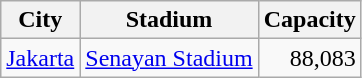<table class="wikitable">
<tr>
<th>City</th>
<th>Stadium</th>
<th align="right">Capacity</th>
</tr>
<tr>
<td><a href='#'>Jakarta</a></td>
<td><a href='#'>Senayan Stadium</a></td>
<td align="right">88,083</td>
</tr>
</table>
